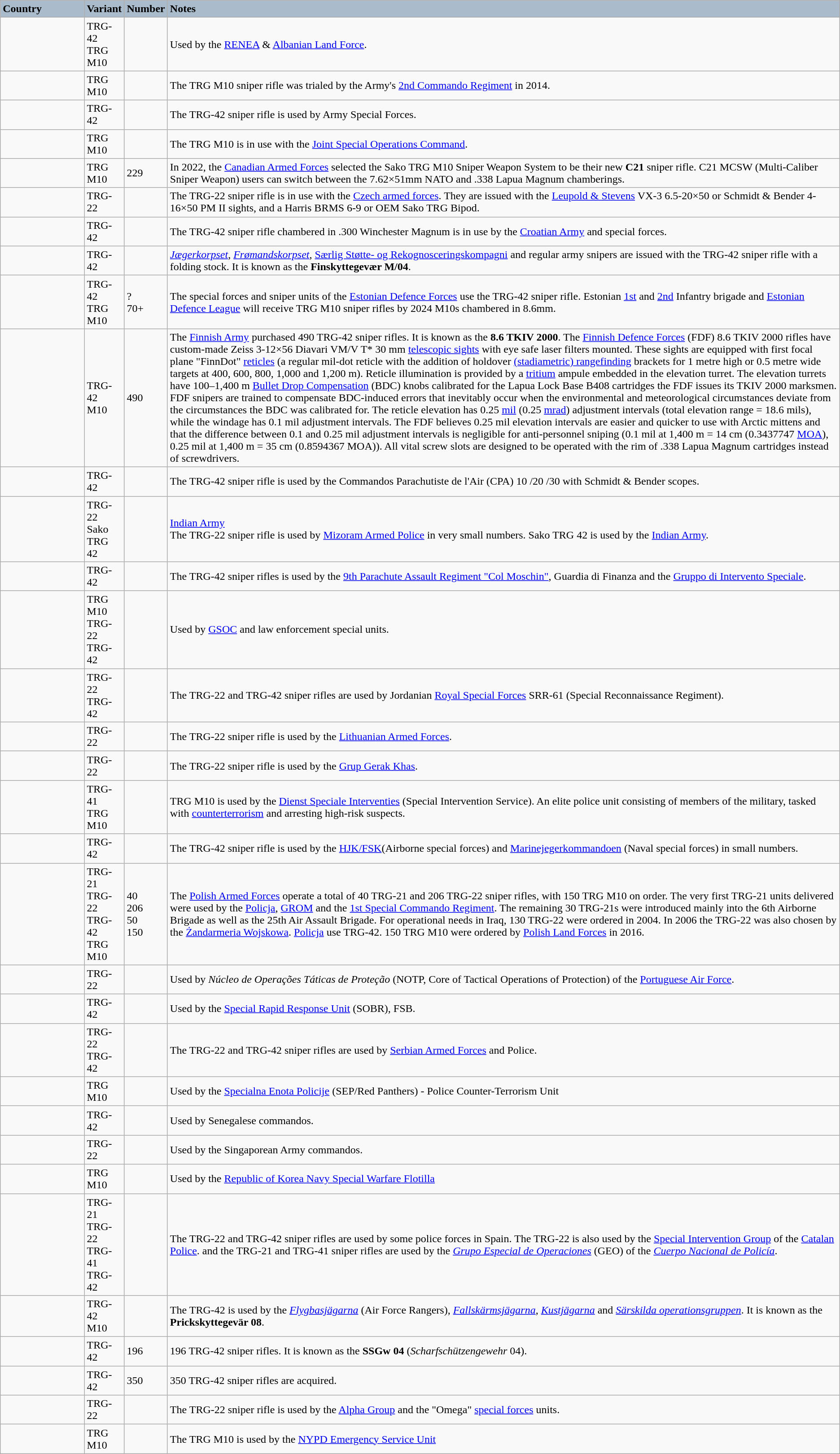<table class="wikitable">
<tr>
<th style="text-align: left; background: #aabccc; width:10%;">Country</th>
<th style="text-align: left; background: #aabccc; width:4%;">Variant</th>
<th style="text-align: left; background: #aabccc; width:5%;">Number</th>
<th style="text-align: left; background: #aabccc; width:80%;">Notes</th>
</tr>
<tr>
<td></td>
<td>TRG-42<br>TRG M10</td>
<td></td>
<td>Used by the <a href='#'>RENEA</a> & <a href='#'>Albanian Land Force</a>.</td>
</tr>
<tr>
<td></td>
<td>TRG M10</td>
<td></td>
<td>The TRG M10 sniper rifle was trialed by the Army's <a href='#'>2nd Commando Regiment</a> in 2014.</td>
</tr>
<tr>
<td></td>
<td>TRG-42</td>
<td></td>
<td>The TRG-42 sniper rifle is used by Army Special Forces.</td>
</tr>
<tr>
<td></td>
<td>TRG M10</td>
<td></td>
<td>The TRG M10 is in use with the <a href='#'>Joint Special Operations Command</a>.</td>
</tr>
<tr>
<td></td>
<td>TRG M10</td>
<td>229</td>
<td>In 2022, the <a href='#'>Canadian Armed Forces</a> selected the Sako TRG M10 Sniper Weapon System to be their new <strong>C21</strong> sniper rifle. C21 MCSW (Multi-Caliber Sniper Weapon) users can switch between the 7.62×51mm NATO and .338 Lapua Magnum chamberings.</td>
</tr>
<tr>
<td></td>
<td>TRG-22</td>
<td></td>
<td>The TRG-22 sniper rifle is in use with the <a href='#'>Czech armed forces</a>. They are issued with the <a href='#'>Leupold & Stevens</a> VX-3 6.5-20×50 or Schmidt & Bender 4-16×50 PM II sights, and a Harris BRMS 6-9 or OEM Sako TRG Bipod.</td>
</tr>
<tr>
<td></td>
<td>TRG-42</td>
<td></td>
<td>The TRG-42 sniper rifle chambered in .300 Winchester Magnum is in use by the <a href='#'>Croatian Army</a> and special forces.</td>
</tr>
<tr>
<td></td>
<td>TRG-42</td>
<td></td>
<td><em><a href='#'>Jægerkorpset</a></em>, <em><a href='#'>Frømandskorpset</a></em>, <a href='#'>Særlig Støtte- og Rekognosceringskompagni</a> and regular army snipers are issued with the TRG-42 sniper rifle with a folding stock. It is known as the <strong>Finskyttegevær M/04</strong>.</td>
</tr>
<tr>
<td></td>
<td>TRG-42<br>TRG M10</td>
<td>?<br>70+</td>
<td>The special forces and sniper units of the <a href='#'>Estonian Defence Forces</a> use the TRG-42 sniper rifle. Estonian <a href='#'>1st</a> and <a href='#'>2nd</a> Infantry brigade and <a href='#'>Estonian Defence League</a> will receive TRG M10 sniper rifles by 2024 M10s chambered in 8.6mm.</td>
</tr>
<tr>
<td></td>
<td>TRG-42<br>M10</td>
<td>490</td>
<td>The <a href='#'>Finnish Army</a> purchased 490 TRG-42 sniper rifles. It is known as the <strong>8.6 TKIV 2000</strong>. The <a href='#'>Finnish Defence Forces</a> (FDF) 8.6 TKIV 2000 rifles have custom-made Zeiss 3-12×56 Diavari VM/V T* 30 mm <a href='#'>telescopic sights</a> with eye safe laser filters mounted. These sights are equipped with first focal plane "FinnDot" <a href='#'>reticles</a> (a regular mil-dot reticle with the addition of holdover <a href='#'>(stadiametric) rangefinding</a> brackets for 1 metre high or 0.5 metre wide targets at 400, 600, 800, 1,000 and 1,200 m). Reticle illumination is provided by a <a href='#'>tritium</a> ampule embedded in the elevation turret. The elevation turrets have 100–1,400 m <a href='#'>Bullet Drop Compensation</a> (BDC) knobs calibrated for the Lapua Lock Base B408 cartridges the FDF issues its TKIV 2000 marksmen. FDF snipers are trained to compensate BDC-induced errors that inevitably occur when the environmental and meteorological circumstances deviate from the circumstances the BDC was calibrated for. The reticle elevation has 0.25 <a href='#'>mil</a> (0.25 <a href='#'>mrad</a>) adjustment intervals (total elevation range = 18.6 mils), while the windage has 0.1 mil adjustment intervals. The FDF believes 0.25 mil elevation intervals are easier and quicker to use with Arctic mittens and that the difference between 0.1 and 0.25 mil adjustment intervals is negligible for anti-personnel sniping (0.1 mil at 1,400 m = 14 cm (0.3437747 <a href='#'>MOA</a>), 0.25 mil at 1,400 m = 35 cm (0.8594367 MOA)). All vital screw slots are designed to be operated with the rim of .338 Lapua Magnum cartridges instead of screwdrivers.</td>
</tr>
<tr>
<td></td>
<td>TRG-42</td>
<td></td>
<td>The TRG-42 sniper rifle is used by the Commandos Parachutiste de l'Air (CPA) 10 /20 /30 with Schmidt & Bender scopes.</td>
</tr>
<tr>
<td></td>
<td>TRG-22<br>Sako TRG 42</td>
<td></td>
<td><a href='#'>Indian Army</a><br>The TRG-22 sniper rifle is used by <a href='#'>Mizoram Armed Police</a> in very small numbers. Sako TRG 42 is used by the <a href='#'>Indian Army</a>.</td>
</tr>
<tr>
<td></td>
<td>TRG-42</td>
<td></td>
<td>The TRG-42 sniper rifles is used by the <a href='#'>9th Parachute Assault Regiment "Col Moschin"</a>, Guardia di Finanza and the <a href='#'>Gruppo di Intervento Speciale</a>.</td>
</tr>
<tr>
<td></td>
<td>TRG M10<br>TRG-22<br>TRG-42<br></td>
<td></td>
<td>Used by <a href='#'>GSOC</a> and law enforcement special units.</td>
</tr>
<tr>
<td></td>
<td>TRG-22<br>TRG-42</td>
<td></td>
<td>The TRG-22 and TRG-42 sniper rifles are used by Jordanian <a href='#'>Royal Special Forces</a> SRR-61 (Special Reconnaissance Regiment).</td>
</tr>
<tr>
<td></td>
<td>TRG-22</td>
<td></td>
<td>The TRG-22 sniper rifle is used by the <a href='#'>Lithuanian Armed Forces</a>.</td>
</tr>
<tr>
<td></td>
<td>TRG-22</td>
<td></td>
<td>The TRG-22 sniper rifle is used by the <a href='#'>Grup Gerak Khas</a>.</td>
</tr>
<tr>
<td></td>
<td>TRG-41<br>TRG M10</td>
<td></td>
<td> TRG M10 is used by the <a href='#'>Dienst Speciale Interventies</a> (Special Intervention Service). An elite police unit consisting of members of the military, tasked with <a href='#'>counterterrorism</a> and arresting high-risk suspects.</td>
</tr>
<tr>
<td></td>
<td>TRG-42</td>
<td></td>
<td>The TRG-42 sniper rifle is used by the <a href='#'>HJK/FSK</a>(Airborne special forces) and <a href='#'>Marinejegerkommandoen</a> (Naval special forces) in small numbers.</td>
</tr>
<tr>
<td></td>
<td>TRG-21<br>TRG-22<br>TRG-42<br>TRG M10</td>
<td>40<br>206<br>50<br>150</td>
<td>The <a href='#'>Polish Armed Forces</a> operate a total of 40 TRG-21 and 206 TRG-22 sniper rifles, with 150 TRG M10 on order. The very first TRG-21 units delivered were used by the <a href='#'>Policja</a>, <a href='#'>GROM</a> and the <a href='#'>1st Special Commando Regiment</a>. The remaining 30 TRG-21s were introduced mainly into the 6th Airborne Brigade as well as the 25th Air Assault Brigade. For operational needs in Iraq, 130 TRG-22 were ordered in 2004. In 2006 the TRG-22 was also chosen by the <a href='#'>Żandarmeria Wojskowa</a>. <a href='#'>Policja</a> use TRG-42. 150 TRG M10 were ordered by <a href='#'>Polish Land Forces</a> in 2016.</td>
</tr>
<tr>
<td></td>
<td>TRG-22</td>
<td></td>
<td>Used by <em>Núcleo de Operações Táticas de Proteção</em> (NOTP, Core of Tactical Operations of Protection) of the <a href='#'>Portuguese Air Force</a>.</td>
</tr>
<tr>
<td></td>
<td>TRG-42</td>
<td></td>
<td>Used by the <a href='#'>Special Rapid Response Unit</a> (SOBR), FSB.</td>
</tr>
<tr>
<td></td>
<td>TRG-22<br>TRG-42</td>
<td></td>
<td>The TRG-22 and TRG-42 sniper rifles are used by <a href='#'>Serbian Armed Forces</a> and Police.</td>
</tr>
<tr>
<td></td>
<td>TRG M10</td>
<td></td>
<td>Used by the <a href='#'>Specialna Enota Policije</a> (SEP/Red Panthers) - Police Counter-Terrorism Unit</td>
</tr>
<tr>
<td></td>
<td>TRG-42</td>
<td></td>
<td>Used by Senegalese commandos.</td>
</tr>
<tr>
<td></td>
<td>TRG-22</td>
<td></td>
<td>Used by the Singaporean Army commandos.</td>
</tr>
<tr>
<td></td>
<td>TRG M10</td>
<td></td>
<td>Used by the <a href='#'>Republic of Korea Navy Special Warfare Flotilla</a></td>
</tr>
<tr>
<td></td>
<td>TRG-21<br>TRG-22<br>TRG-41<br>TRG-42</td>
<td></td>
<td>The TRG-22 and TRG-42 sniper rifles are used by some police forces in Spain. The TRG-22 is also used by the <a href='#'>Special Intervention Group</a> of the <a href='#'>Catalan Police</a>. and the TRG-21 and TRG-41 sniper rifles are used by the <em><a href='#'>Grupo Especial de Operaciones</a></em> (GEO) of the <em><a href='#'>Cuerpo Nacional de Policía</a></em>.</td>
</tr>
<tr>
<td></td>
<td>TRG-42<br>M10</td>
<td></td>
<td>The TRG-42 is used by the <em><a href='#'>Flygbasjägarna</a></em> (Air Force Rangers), <em><a href='#'>Fallskärmsjägarna</a></em>, <em><a href='#'>Kustjägarna</a></em> and <em><a href='#'>Särskilda operationsgruppen</a></em>. It is known as the <strong>Prickskyttegevär 08</strong>.</td>
</tr>
<tr>
<td></td>
<td>TRG-42</td>
<td>196</td>
<td>196 TRG-42 sniper rifles. It is known as the <strong>SSGw 04</strong> (<em>Scharfschützengewehr</em> 04).</td>
</tr>
<tr>
<td></td>
<td>TRG-42</td>
<td>350</td>
<td>350 TRG-42 sniper rifles are acquired.</td>
</tr>
<tr>
<td></td>
<td>TRG-22</td>
<td></td>
<td>The TRG-22 sniper rifle is used by the <a href='#'>Alpha Group</a> and the "Omega" <a href='#'>special forces</a> units.</td>
</tr>
<tr>
<td></td>
<td>TRG M10</td>
<td></td>
<td>The TRG M10 is used by the <a href='#'>NYPD Emergency Service Unit</a></td>
</tr>
</table>
